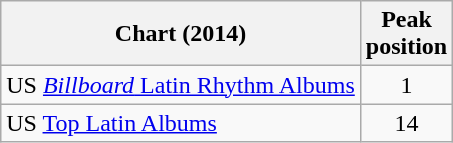<table class="wikitable sortable">
<tr>
<th>Chart (2014)</th>
<th>Peak<br>position</th>
</tr>
<tr>
<td align="left">US <a href='#'><em>Billboard</em> Latin Rhythm Albums</a></td>
<td align="center">1</td>
</tr>
<tr>
<td align="left">US <a href='#'>Top Latin Albums</a></td>
<td align="center">14</td>
</tr>
</table>
